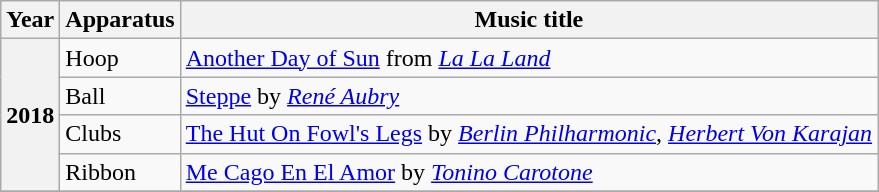<table class="wikitable plainrowheaders">
<tr>
<th scope=col>Year</th>
<th scope=col>Apparatus</th>
<th scope=col>Music title</th>
</tr>
<tr>
<th scope=row rowspan=4>2018</th>
<td>Hoop</td>
<td><a href='#'>Another Day of Sun</a> from <em><a href='#'>La La Land</a></em></td>
</tr>
<tr>
<td>Ball</td>
<td><a href='#'>Steppe</a> by <em><a href='#'>René Aubry</a></em></td>
</tr>
<tr>
<td>Clubs</td>
<td><a href='#'>The Hut On Fowl's Legs</a> by <em><a href='#'>Berlin Philharmonic</a></em>, <em><a href='#'>Herbert Von Karajan</a></em></td>
</tr>
<tr>
<td>Ribbon</td>
<td><a href='#'>Me Cago En El Amor</a> by <em><a href='#'>Tonino Carotone</a></em></td>
</tr>
<tr>
</tr>
</table>
